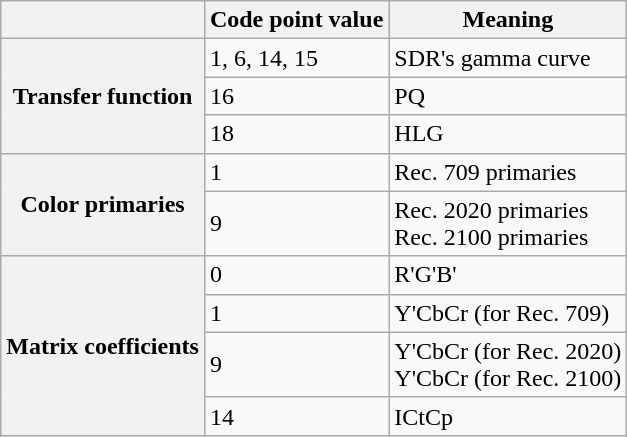<table class="wikitable">
<tr>
<th></th>
<th>Code point value</th>
<th>Meaning</th>
</tr>
<tr>
<th rowspan="3">Transfer function</th>
<td>1, 6, 14, 15</td>
<td>SDR's gamma curve</td>
</tr>
<tr>
<td>16</td>
<td>PQ</td>
</tr>
<tr>
<td>18</td>
<td>HLG</td>
</tr>
<tr>
<th rowspan="2">Color primaries</th>
<td>1</td>
<td>Rec. 709 primaries</td>
</tr>
<tr>
<td>9</td>
<td>Rec. 2020 primaries<br>Rec. 2100 primaries</td>
</tr>
<tr>
<th rowspan="4">Matrix coefficients</th>
<td>0</td>
<td>R'G'B'</td>
</tr>
<tr>
<td>1</td>
<td>Y'CbCr (for Rec. 709)</td>
</tr>
<tr>
<td>9</td>
<td>Y'CbCr (for Rec. 2020)<br>Y'CbCr (for Rec. 2100)</td>
</tr>
<tr>
<td>14</td>
<td>ICtCp</td>
</tr>
</table>
